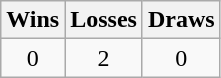<table class="wikitable">
<tr>
<th>Wins</th>
<th>Losses</th>
<th>Draws</th>
</tr>
<tr>
<td align=center>0</td>
<td align=center>2</td>
<td align=center>0</td>
</tr>
</table>
